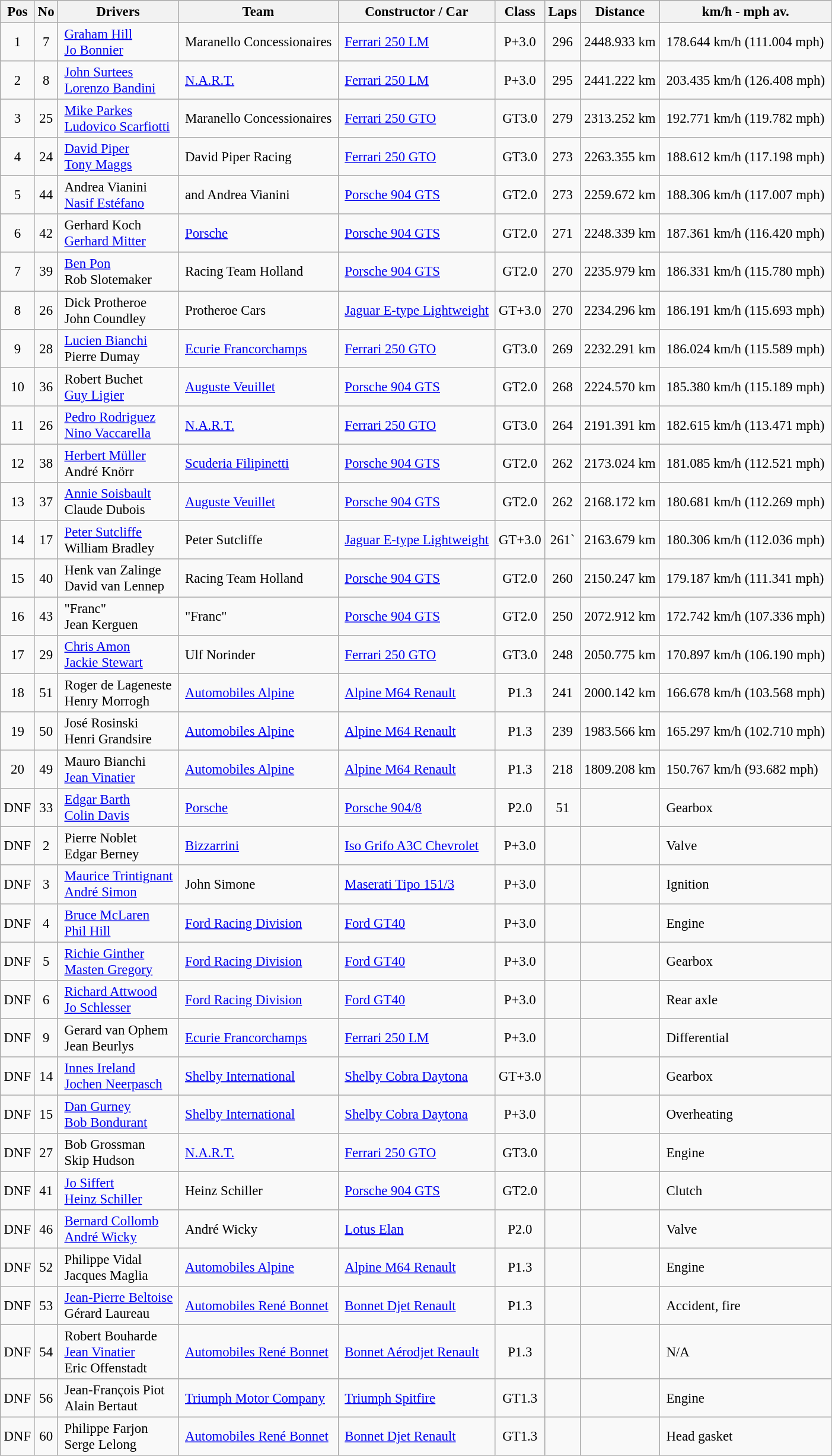<table class="wikitable" style="width: 74%;font-size: 95%;">
<tr>
<th>Pos</th>
<th>No</th>
<th>Drivers</th>
<th>Team</th>
<th>Constructor / Car</th>
<th>Class</th>
<th>Laps</th>
<th>Distance</th>
<th>km/h - mph av.</th>
</tr>
<tr>
<td align="center">1</td>
<td align="center">7</td>
<td style="padding-left: 7px"> <a href='#'>Graham Hill</a><br> <a href='#'>Jo Bonnier</a></td>
<td style="padding-left: 7px"> Maranello Concessionaires</td>
<td style="padding-left: 7px"> <a href='#'>Ferrari 250 LM</a></td>
<td align="center">P+3.0</td>
<td align="center">296</td>
<td align="center">2448.933 km</td>
<td style="padding-left: 7px">178.644 km/h (111.004 mph)</td>
</tr>
<tr>
<td align="center">2</td>
<td align="center">8</td>
<td style="padding-left: 7px"> <a href='#'>John Surtees</a><br> <a href='#'>Lorenzo Bandini</a></td>
<td style="padding-left: 7px"> <a href='#'>N.A.R.T.</a></td>
<td style="padding-left: 7px"> <a href='#'>Ferrari 250 LM</a></td>
<td align="center">P+3.0</td>
<td align="center">295</td>
<td align="center">2441.222 km</td>
<td style="padding-left: 7px">203.435 km/h (126.408 mph)</td>
</tr>
<tr>
<td align="center">3</td>
<td align="center">25</td>
<td style="padding-left: 7px"> <a href='#'>Mike Parkes</a><br> <a href='#'>Ludovico Scarfiotti</a></td>
<td style="padding-left: 7px"> Maranello Concessionaires</td>
<td style="padding-left: 7px"> <a href='#'>Ferrari 250 GTO</a></td>
<td align="center">GT3.0</td>
<td align="center">279</td>
<td align="center">2313.252 km</td>
<td style="padding-left: 7px">192.771 km/h (119.782 mph)</td>
</tr>
<tr>
<td align="center">4</td>
<td align="center">24</td>
<td style="padding-left: 7px"> <a href='#'>David Piper</a><br> <a href='#'>Tony Maggs</a></td>
<td style="padding-left: 7px"> David Piper Racing</td>
<td style="padding-left: 7px"> <a href='#'>Ferrari 250 GTO</a></td>
<td align="center">GT3.0</td>
<td align="center">273</td>
<td align="center">2263.355 km</td>
<td style="padding-left: 7px">188.612 km/h (117.198 mph)</td>
</tr>
<tr>
<td align="center">5</td>
<td align="center">44</td>
<td style="padding-left: 7px"> Andrea Vianini<br> <a href='#'>Nasif Estéfano</a></td>
<td style="padding-left: 7px"> and  Andrea Vianini</td>
<td style="padding-left: 7px"> <a href='#'>Porsche 904 GTS</a></td>
<td align="center">GT2.0</td>
<td align="center">273</td>
<td align="center">2259.672 km</td>
<td style="padding-left: 7px">188.306 km/h (117.007 mph)</td>
</tr>
<tr>
<td align="center">6</td>
<td align="center">42</td>
<td style="padding-left: 7px"> Gerhard Koch<br> <a href='#'>Gerhard Mitter</a></td>
<td style="padding-left: 7px"> <a href='#'>Porsche</a></td>
<td style="padding-left: 7px"> <a href='#'>Porsche 904 GTS</a></td>
<td align="center">GT2.0</td>
<td align="center">271</td>
<td align="center">2248.339 km</td>
<td style="padding-left: 7px">187.361 km/h (116.420 mph)</td>
</tr>
<tr>
<td align="center">7</td>
<td align="center">39</td>
<td style="padding-left: 7px"> <a href='#'>Ben Pon</a><br> Rob Slotemaker</td>
<td style="padding-left: 7px"> Racing Team Holland</td>
<td style="padding-left: 7px"> <a href='#'>Porsche 904 GTS</a></td>
<td align="center">GT2.0</td>
<td align="center">270</td>
<td align="center">2235.979 km</td>
<td style="padding-left: 7px">186.331 km/h (115.780 mph)</td>
</tr>
<tr>
<td align="center">8</td>
<td align="center">26</td>
<td style="padding-left: 7px"> Dick Protheroe<br> John Coundley</td>
<td style="padding-left: 7px"> Protheroe Cars</td>
<td style="padding-left: 7px"> <a href='#'>Jaguar E-type Lightweight</a></td>
<td align="center">GT+3.0</td>
<td align="center">270</td>
<td align="center">2234.296 km</td>
<td style="padding-left: 7px">186.191 km/h (115.693 mph)</td>
</tr>
<tr>
<td align="center">9</td>
<td align="center">28</td>
<td style="padding-left: 7px"> <a href='#'>Lucien Bianchi</a><br> Pierre Dumay</td>
<td style="padding-left: 7px"> <a href='#'>Ecurie Francorchamps</a></td>
<td style="padding-left: 7px"> <a href='#'>Ferrari 250 GTO</a></td>
<td align="center">GT3.0</td>
<td align="center">269</td>
<td align="center">2232.291 km</td>
<td style="padding-left: 7px">186.024 km/h (115.589 mph)</td>
</tr>
<tr>
<td align="center">10</td>
<td align="center">36</td>
<td style="padding-left: 7px"> Robert Buchet<br> <a href='#'>Guy Ligier</a></td>
<td style="padding-left: 7px"> <a href='#'>Auguste Veuillet</a></td>
<td style="padding-left: 7px"> <a href='#'>Porsche 904 GTS</a></td>
<td align="center">GT2.0</td>
<td align="center">268</td>
<td align="center">2224.570 km</td>
<td style="padding-left: 7px">185.380 km/h (115.189 mph)</td>
</tr>
<tr>
<td align="center">11</td>
<td align="center">26</td>
<td style="padding-left: 7px"> <a href='#'>Pedro Rodriguez</a><br> <a href='#'>Nino Vaccarella</a></td>
<td style="padding-left: 7px"> <a href='#'>N.A.R.T.</a></td>
<td style="padding-left: 7px"> <a href='#'>Ferrari 250 GTO</a></td>
<td align="center">GT3.0</td>
<td align="center">264</td>
<td align="center">2191.391 km</td>
<td style="padding-left: 7px">182.615 km/h (113.471 mph)</td>
</tr>
<tr>
<td align="center">12</td>
<td align="center">38</td>
<td style="padding-left: 7px"> <a href='#'>Herbert Müller</a><br> André Knörr</td>
<td style="padding-left: 7px"> <a href='#'>Scuderia Filipinetti</a></td>
<td style="padding-left: 7px"> <a href='#'>Porsche 904 GTS</a></td>
<td align="center">GT2.0</td>
<td align="center">262</td>
<td align="center">2173.024 km</td>
<td style="padding-left: 7px">181.085 km/h (112.521 mph)</td>
</tr>
<tr>
<td align="center">13</td>
<td align="center">37</td>
<td style="padding-left: 7px"> <a href='#'>Annie Soisbault</a><br> Claude Dubois</td>
<td style="padding-left: 7px"> <a href='#'>Auguste Veuillet</a></td>
<td style="padding-left: 7px"> <a href='#'>Porsche 904 GTS</a></td>
<td align="center">GT2.0</td>
<td align="center">262</td>
<td align="center">2168.172 km</td>
<td style="padding-left: 7px">180.681 km/h (112.269 mph)</td>
</tr>
<tr>
<td align="center">14</td>
<td align="center">17</td>
<td style="padding-left: 7px"> <a href='#'>Peter Sutcliffe</a><br> William Bradley</td>
<td style="padding-left: 7px"> Peter Sutcliffe</td>
<td style="padding-left: 7px"> <a href='#'>Jaguar E-type Lightweight</a></td>
<td align="center">GT+3.0</td>
<td align="center">261`</td>
<td align="center">2163.679 km</td>
<td style="padding-left: 7px">180.306 km/h (112.036 mph)</td>
</tr>
<tr>
<td align="center">15</td>
<td align="center">40</td>
<td style="padding-left: 7px"> Henk van Zalinge<br> David van Lennep</td>
<td style="padding-left: 7px"> Racing Team Holland</td>
<td style="padding-left: 7px"> <a href='#'>Porsche 904 GTS</a></td>
<td align="center">GT2.0</td>
<td align="center">260</td>
<td align="center">2150.247 km</td>
<td style="padding-left: 7px">179.187 km/h (111.341 mph)</td>
</tr>
<tr>
<td align="center">16</td>
<td align="center">43</td>
<td style="padding-left: 7px"> "Franc"<br> Jean Kerguen</td>
<td style="padding-left: 7px"> "Franc"</td>
<td style="padding-left: 7px"> <a href='#'>Porsche 904 GTS</a></td>
<td align="center">GT2.0</td>
<td align="center">250</td>
<td align="center">2072.912 km</td>
<td style="padding-left: 7px">172.742 km/h (107.336 mph)</td>
</tr>
<tr>
<td align="center">17</td>
<td align="center">29</td>
<td style="padding-left: 7px"> <a href='#'>Chris Amon</a><br> <a href='#'>Jackie Stewart</a></td>
<td style="padding-left: 7px"> Ulf Norinder</td>
<td style="padding-left: 7px"> <a href='#'>Ferrari 250 GTO</a></td>
<td align="center">GT3.0</td>
<td align="center">248</td>
<td align="center">2050.775 km</td>
<td style="padding-left: 7px">170.897 km/h (106.190 mph)</td>
</tr>
<tr>
<td align="center">18</td>
<td align="center">51</td>
<td style="padding-left: 7px"> Roger de Lageneste<br> Henry Morrogh</td>
<td style="padding-left: 7px"> <a href='#'>Automobiles Alpine</a></td>
<td style="padding-left: 7px"> <a href='#'>Alpine M64 Renault</a></td>
<td align="center">P1.3</td>
<td align="center">241</td>
<td align="center">2000.142 km</td>
<td style="padding-left: 7px">166.678 km/h (103.568 mph)</td>
</tr>
<tr>
<td align="center">19</td>
<td align="center">50</td>
<td style="padding-left: 7px"> José Rosinski<br> Henri Grandsire</td>
<td style="padding-left: 7px"> <a href='#'>Automobiles Alpine</a></td>
<td style="padding-left: 7px"> <a href='#'>Alpine M64 Renault</a></td>
<td align="center">P1.3</td>
<td align="center">239</td>
<td align="center">1983.566 km</td>
<td style="padding-left: 7px">165.297 km/h (102.710 mph)</td>
</tr>
<tr>
<td align="center">20</td>
<td align="center">49</td>
<td style="padding-left: 7px"> Mauro Bianchi<br> <a href='#'>Jean Vinatier</a></td>
<td style="padding-left: 7px"> <a href='#'>Automobiles Alpine</a></td>
<td style="padding-left: 7px"> <a href='#'>Alpine M64 Renault</a></td>
<td align="center">P1.3</td>
<td align="center">218</td>
<td align="center">1809.208 km</td>
<td style="padding-left: 7px">150.767 km/h (93.682 mph)</td>
</tr>
<tr>
<td align="center">DNF</td>
<td align="center">33</td>
<td style="padding-left: 7px"> <a href='#'>Edgar Barth</a><br> <a href='#'>Colin Davis</a></td>
<td style="padding-left: 7px"> <a href='#'>Porsche</a></td>
<td style="padding-left: 7px"> <a href='#'>Porsche 904/8</a></td>
<td align="center">P2.0</td>
<td align="center">51</td>
<td style="padding-left: 7px"></td>
<td style="padding-left: 7px">Gearbox</td>
</tr>
<tr>
<td align="center">DNF</td>
<td align="center">2</td>
<td style="padding-left: 7px"> Pierre Noblet<br> Edgar Berney</td>
<td style="padding-left: 7px"> <a href='#'>Bizzarrini</a></td>
<td style="padding-left: 7px"> <a href='#'>Iso Grifo A3C Chevrolet</a></td>
<td align="center">P+3.0</td>
<td align="center"></td>
<td style="padding-left: 7px"></td>
<td style="padding-left: 7px">Valve</td>
</tr>
<tr>
<td align="center">DNF</td>
<td align="center">3</td>
<td style="padding-left: 7px"> <a href='#'>Maurice Trintignant</a><br> <a href='#'>André Simon</a></td>
<td style="padding-left: 7px"> John Simone</td>
<td style="padding-left: 7px"> <a href='#'>Maserati Tipo 151/3</a></td>
<td align="center">P+3.0</td>
<td align="center"></td>
<td style="padding-left: 7px"></td>
<td style="padding-left: 7px">Ignition</td>
</tr>
<tr>
<td align="center">DNF</td>
<td align="center">4</td>
<td style="padding-left: 7px"> <a href='#'>Bruce McLaren</a><br> <a href='#'>Phil Hill</a></td>
<td style="padding-left: 7px"> <a href='#'>Ford Racing Division</a></td>
<td style="padding-left: 7px"> <a href='#'>Ford GT40</a></td>
<td align="center">P+3.0</td>
<td align="center"></td>
<td style="padding-left: 7px"></td>
<td style="padding-left: 7px">Engine</td>
</tr>
<tr>
<td align="center">DNF</td>
<td align="center">5</td>
<td style="padding-left: 7px"> <a href='#'>Richie Ginther</a><br> <a href='#'>Masten Gregory</a></td>
<td style="padding-left: 7px"> <a href='#'>Ford Racing Division</a></td>
<td style="padding-left: 7px"> <a href='#'>Ford GT40</a></td>
<td align="center">P+3.0</td>
<td align="center"></td>
<td style="padding-left: 7px"></td>
<td style="padding-left: 7px">Gearbox</td>
</tr>
<tr>
<td align="center">DNF</td>
<td align="center">6</td>
<td style="padding-left: 7px"> <a href='#'>Richard Attwood</a><br> <a href='#'>Jo Schlesser</a></td>
<td style="padding-left: 7px"> <a href='#'>Ford Racing Division</a></td>
<td style="padding-left: 7px"> <a href='#'>Ford GT40</a></td>
<td align="center">P+3.0</td>
<td align="center"></td>
<td style="padding-left: 7px"></td>
<td style="padding-left: 7px">Rear axle</td>
</tr>
<tr>
<td align="center">DNF</td>
<td align="center">9</td>
<td style="padding-left: 7px"> Gerard van Ophem<br> Jean Beurlys</td>
<td style="padding-left: 7px"> <a href='#'>Ecurie Francorchamps</a></td>
<td style="padding-left: 7px"> <a href='#'>Ferrari 250 LM</a></td>
<td align="center">P+3.0</td>
<td align="center"></td>
<td style="padding-left: 7px"></td>
<td style="padding-left: 7px">Differential</td>
</tr>
<tr>
<td align="center">DNF</td>
<td align="center">14</td>
<td style="padding-left: 7px"> <a href='#'>Innes Ireland</a><br> <a href='#'>Jochen Neerpasch</a></td>
<td style="padding-left: 7px"> <a href='#'>Shelby International</a></td>
<td style="padding-left: 7px"> <a href='#'>Shelby Cobra Daytona</a></td>
<td align="center">GT+3.0</td>
<td align="center"></td>
<td style="padding-left: 7px"></td>
<td style="padding-left: 7px">Gearbox</td>
</tr>
<tr>
<td align="center">DNF</td>
<td align="center">15</td>
<td style="padding-left: 7px"> <a href='#'>Dan Gurney</a><br> <a href='#'>Bob Bondurant</a></td>
<td style="padding-left: 7px"> <a href='#'>Shelby International</a></td>
<td style="padding-left: 7px"> <a href='#'>Shelby Cobra Daytona</a></td>
<td align="center">P+3.0</td>
<td align="center"></td>
<td style="padding-left: 7px"></td>
<td style="padding-left: 7px">Overheating</td>
</tr>
<tr>
<td align="center">DNF</td>
<td align="center">27</td>
<td style="padding-left: 7px"> Bob Grossman<br> Skip Hudson</td>
<td style="padding-left: 7px"> <a href='#'>N.A.R.T.</a></td>
<td style="padding-left: 7px"> <a href='#'>Ferrari 250 GTO</a></td>
<td align="center">GT3.0</td>
<td align="center"></td>
<td style="padding-left: 7px"></td>
<td style="padding-left: 7px">Engine</td>
</tr>
<tr>
<td align="center">DNF</td>
<td align="center">41</td>
<td style="padding-left: 7px"> <a href='#'>Jo Siffert</a><br> <a href='#'>Heinz Schiller</a></td>
<td style="padding-left: 7px"> Heinz Schiller</td>
<td style="padding-left: 7px"> <a href='#'>Porsche 904 GTS</a></td>
<td align="center">GT2.0</td>
<td align="center"></td>
<td style="padding-left: 7px"></td>
<td style="padding-left: 7px">Clutch</td>
</tr>
<tr>
<td align="center">DNF</td>
<td align="center">46</td>
<td style="padding-left: 7px"> <a href='#'>Bernard Collomb</a><br> <a href='#'>André Wicky</a></td>
<td style="padding-left: 7px"> André Wicky</td>
<td style="padding-left: 7px"> <a href='#'>Lotus Elan</a></td>
<td align="center">P2.0</td>
<td align="center"></td>
<td style="padding-left: 7px"></td>
<td style="padding-left: 7px">Valve</td>
</tr>
<tr>
<td align="center">DNF</td>
<td align="center">52</td>
<td style="padding-left: 7px"> Philippe Vidal<br> Jacques Maglia</td>
<td style="padding-left: 7px"> <a href='#'>Automobiles Alpine</a></td>
<td style="padding-left: 7px"> <a href='#'>Alpine M64 Renault</a></td>
<td align="center">P1.3</td>
<td align="center"></td>
<td style="padding-left: 7px"></td>
<td style="padding-left: 7px">Engine</td>
</tr>
<tr>
<td align="center">DNF</td>
<td align="center">53</td>
<td style="padding-left: 7px"> <a href='#'>Jean-Pierre Beltoise</a><br> Gérard Laureau</td>
<td style="padding-left: 7px"> <a href='#'>Automobiles René Bonnet</a></td>
<td style="padding-left: 7px"> <a href='#'>Bonnet Djet Renault</a></td>
<td align="center">P1.3</td>
<td align="center"></td>
<td style="padding-left: 7px"></td>
<td style="padding-left: 7px">Accident, fire</td>
</tr>
<tr>
<td align="center">DNF</td>
<td align="center">54</td>
<td style="padding-left: 7px"> Robert Bouharde<br> <a href='#'>Jean Vinatier</a><br> Eric Offenstadt</td>
<td style="padding-left: 7px"> <a href='#'>Automobiles René Bonnet</a></td>
<td style="padding-left: 7px"> <a href='#'>Bonnet Aérodjet Renault</a></td>
<td align="center">P1.3</td>
<td align="center"></td>
<td style="padding-left: 7px"></td>
<td style="padding-left: 7px">N/A</td>
</tr>
<tr>
<td align="center">DNF</td>
<td align="center">56</td>
<td style="padding-left: 7px"> Jean-François Piot<br> Alain Bertaut</td>
<td style="padding-left: 7px"> <a href='#'>Triumph Motor Company</a></td>
<td style="padding-left: 7px"> <a href='#'>Triumph Spitfire</a></td>
<td align="center">GT1.3</td>
<td align="center"></td>
<td style="padding-left: 7px"></td>
<td style="padding-left: 7px">Engine</td>
</tr>
<tr>
<td align="center">DNF</td>
<td align="center">60</td>
<td style="padding-left: 7px"> Philippe Farjon<br> Serge Lelong</td>
<td style="padding-left: 7px"> <a href='#'>Automobiles René Bonnet</a></td>
<td style="padding-left: 7px"> <a href='#'>Bonnet Djet Renault</a></td>
<td align="center">GT1.3</td>
<td align="center"></td>
<td style="padding-left: 7px"></td>
<td style="padding-left: 7px">Head gasket</td>
</tr>
</table>
